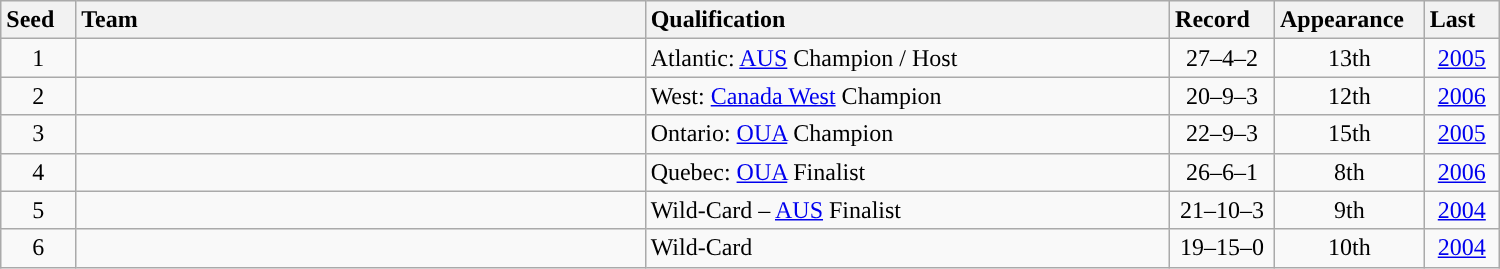<table class="wikitable sortable" style="text-align:center;" width=1000>
<tr style="background:#efefef; text-align:center">
<th style="text-align:left" width=5%>Seed</th>
<th style="text-align:left" width=38%>Team</th>
<th style="text-align:left" width=35%>Qualification</th>
<th style="text-align:left" width=7%>Record</th>
<th style="text-align:left" width=10%>Appearance</th>
<th style="text-align:left" width=6%>Last</th>
</tr>
<tr style="text-align:center">
<td style="text-align:center">1</td>
<td style="text-align:left; "><a href='#'></a></td>
<td style="text-align:left">Atlantic: <a href='#'>AUS</a> Champion / Host</td>
<td style="text-align:center">27–4–2</td>
<td style=center>13th</td>
<td style="text-align:center"><a href='#'>2005</a></td>
</tr>
<tr style="text-align:center">
<td style="text-align:center">2</td>
<td style="text-align:left; "><a href='#'></a></td>
<td style="text-align:left">West: <a href='#'>Canada West</a> Champion</td>
<td style="text-align:center">20–9–3</td>
<td style=center>12th</td>
<td style="text-align:center"><a href='#'>2006</a></td>
</tr>
<tr style="text-align:center">
<td style="text-align:center">3</td>
<td style="text-align:left; "><a href='#'></a></td>
<td style="text-align:left">Ontario: <a href='#'>OUA</a> Champion</td>
<td style="text-align:center">22–9–3</td>
<td style=center>15th</td>
<td style="text-align:center"><a href='#'>2005</a></td>
</tr>
<tr style="text-align:center">
<td style="text-align:center">4</td>
<td style="text-align:left; "><a href='#'></a></td>
<td style="text-align:left">Quebec: <a href='#'>OUA</a> Finalist</td>
<td style="text-align:center">26–6–1</td>
<td style=center>8th</td>
<td style="text-align:center"><a href='#'>2006</a></td>
</tr>
<tr style="text-align:center">
<td style="text-align:center">5</td>
<td style="text-align:left; "><a href='#'></a></td>
<td style="text-align:left">Wild-Card – <a href='#'>AUS</a> Finalist</td>
<td style="text-align:center">21–10–3</td>
<td style=center>9th</td>
<td style="text-align:center"><a href='#'>2004</a></td>
</tr>
<tr style="text-align:center">
<td style="text-align:center">6</td>
<td style="text-align:left; "><a href='#'></a></td>
<td style="text-align:left">Wild-Card</td>
<td style="text-align:center">19–15–0</td>
<td style=center>10th</td>
<td style="text-align:center"><a href='#'>2004</a></td>
</tr>
</table>
